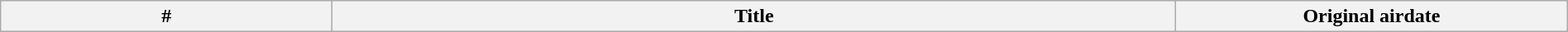<table class="wikitable plainrowheaders" style="width:100%; margin:auto; background:#FFFFFA;">
<tr>
<th>#</th>
<th>Title</th>
<th width="25%">Original airdate<br>




























</th>
</tr>
</table>
